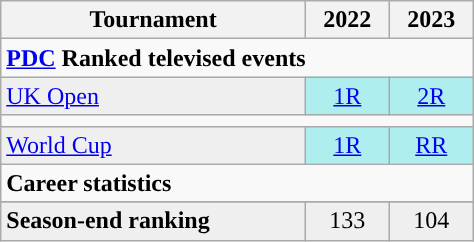<table class="wikitable" style="width:25%; margin:0">
<tr>
<th>Tournament</th>
<th>2022</th>
<th>2023</th>
</tr>
<tr>
<td colspan="10" align="left"><strong><a href='#'>PDC</a> Ranked televised events</strong></td>
</tr>
<tr>
<td style="background:#efefef;"><a href='#'>UK Open</a></td>
<td style="text-align:center; background:#afeeee;"><a href='#'>1R</a></td>
<td style="text-align:center; background:#afeeee;"><a href='#'>2R</a></td>
</tr>
<tr>
<td colspan="10" align="left"></td>
</tr>
<tr>
<td style="background:#efefef;"><a href='#'>World Cup</a></td>
<td style="text-align:center; background:#afeeee;"><a href='#'>1R</a></td>
<td style="text-align:center; background:#afeeee;"><a href='#'>RR</a></td>
</tr>
<tr>
<td colspan="22" align="left"><strong>Career statistics</strong></td>
</tr>
<tr>
</tr>
<tr bgcolor="efefef">
<td align="left"><strong>Season-end ranking</strong></td>
<td style="text-align:center;">133</td>
<td style="text-align:center;">104</td>
</tr>
</table>
